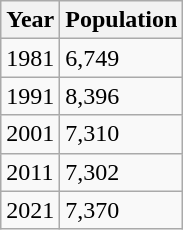<table class=wikitable>
<tr>
<th>Year</th>
<th>Population</th>
</tr>
<tr>
<td>1981</td>
<td>6,749</td>
</tr>
<tr>
<td>1991</td>
<td>8,396</td>
</tr>
<tr>
<td>2001</td>
<td>7,310</td>
</tr>
<tr>
<td>2011</td>
<td>7,302</td>
</tr>
<tr>
<td>2021</td>
<td>7,370</td>
</tr>
</table>
